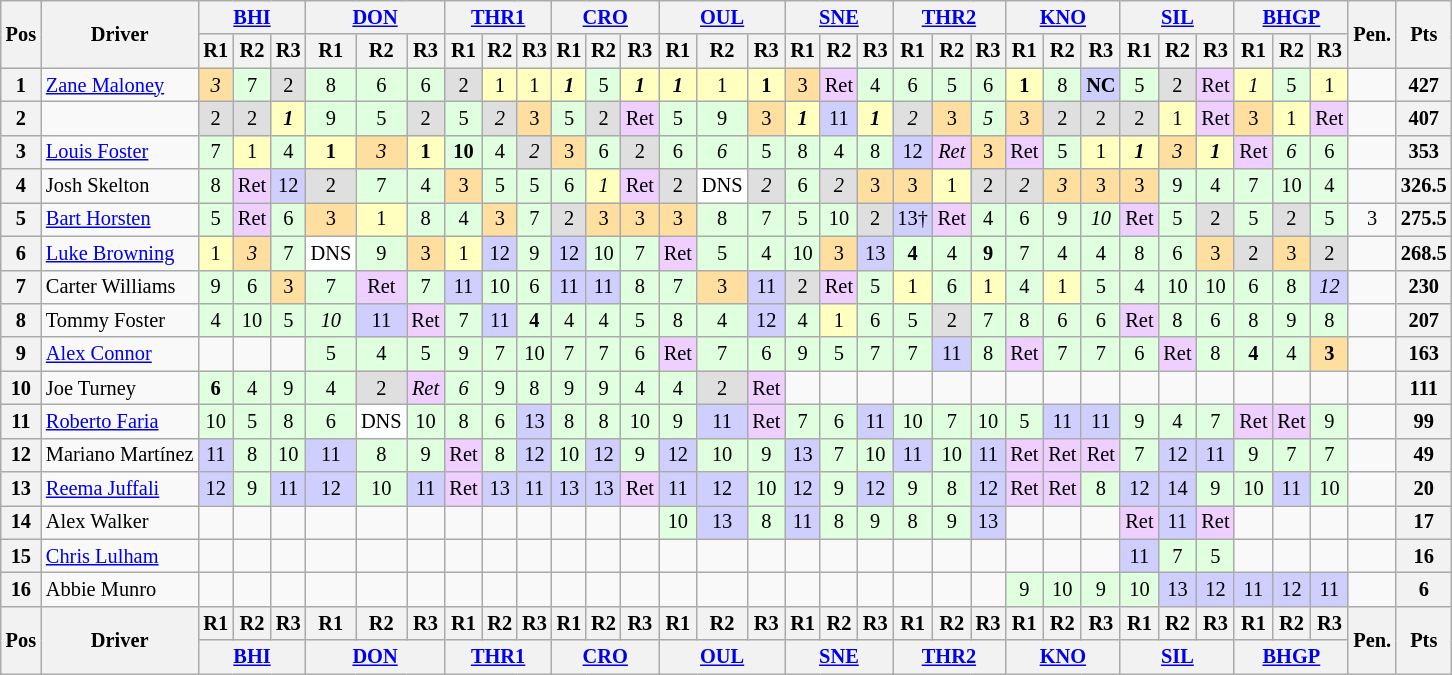<table class="wikitable" style="font-size:85%; text-align:center">
<tr style="background:#f9f9f9">
<th rowspan=2>Pos</th>
<th rowspan=2>Driver</th>
<th colspan=3><a href='#'>BHI</a></th>
<th colspan=3><a href='#'>DON</a></th>
<th colspan=3><a href='#'>THR1</a></th>
<th colspan=3><a href='#'>CRO</a></th>
<th colspan=3><a href='#'>OUL</a></th>
<th colspan=3><a href='#'>SNE</a></th>
<th colspan=3><a href='#'>THR2</a></th>
<th colspan=3><a href='#'>KNO</a></th>
<th colspan=3><a href='#'>SIL</a></th>
<th colspan=3><a href='#'>BHGP</a></th>
<th rowspan=2>Pen.</th>
<th rowspan=2>Pts</th>
</tr>
<tr>
<th>R1</th>
<th>R2</th>
<th>R3</th>
<th>R1</th>
<th>R2</th>
<th>R3</th>
<th>R1</th>
<th>R2</th>
<th>R3</th>
<th>R1</th>
<th>R2</th>
<th>R3</th>
<th>R1</th>
<th>R2</th>
<th>R3</th>
<th>R1</th>
<th>R2</th>
<th>R3</th>
<th>R1</th>
<th>R2</th>
<th>R3</th>
<th>R1</th>
<th>R2</th>
<th>R3</th>
<th>R1</th>
<th>R2</th>
<th>R3</th>
<th>R1</th>
<th>R2</th>
<th>R3</th>
</tr>
<tr>
<th>1</th>
<td style="text-align:left"> <a href='#'>Zane Maloney</a></td>
<td style="background:#ffdf9f"><em>3</em></td>
<td style="background:#dfffdf">7</td>
<td style="background:#dfdfdf">2</td>
<td style="background:#dfffdf">8</td>
<td style="background:#dfffdf">6</td>
<td style="background:#dfffdf">6</td>
<td style="background:#dfdfdf">2</td>
<td style="background:#ffffbf">1</td>
<td style="background:#ffffbf">1</td>
<td style="background:#ffffbf"><strong><em>1</em></strong></td>
<td style="background:#dfffdf">5</td>
<td style="background:#ffffbf"><strong><em>1</em></strong></td>
<td style="background:#ffffbf"><strong><em>1</em></strong></td>
<td style="background:#ffffbf">1</td>
<td style="background:#ffffbf"><strong>1</strong></td>
<td style="background:#ffdf9f">3</td>
<td style="background:#efcfff">Ret</td>
<td style="background:#dfffdf">4</td>
<td style="background:#dfffdf">6</td>
<td style="background:#dfffdf">5</td>
<td style="background:#dfffdf">6</td>
<td style="background:#ffffbf"><strong>1</strong></td>
<td style="background:#dfffdf">8</td>
<td style="background:#cfcfff"><strong>NC</strong></td>
<td style="background:#dfffdf">5</td>
<td style="background:#dfdfdf">2</td>
<td style="background:#efcfff">Ret</td>
<td style="background:#ffffbf"><em>1</em></td>
<td style="background:#dfffdf">5</td>
<td style="background:#ffffbf">1</td>
<td></td>
<th>427</th>
</tr>
<tr>
<th>2</th>
<td style="text-align:left"></td>
<td style="background:#dfdfdf">2</td>
<td style="background:#dfdfdf">2</td>
<td style="background:#ffffbf"><strong><em>1</em></strong></td>
<td style="background:#dfffdf">9</td>
<td style="background:#dfffdf">5</td>
<td style="background:#dfdfdf">2</td>
<td style="background:#dfffdf">5</td>
<td style="background:#dfdfdf"><em>2</em></td>
<td style="background:#ffdf9f">3</td>
<td style="background:#dfffdf">5</td>
<td style="background:#dfdfdf">2</td>
<td style="background:#efcfff">Ret</td>
<td style="background:#dfffdf">5</td>
<td style="background:#dfffdf">9</td>
<td style="background:#ffdf9f">3</td>
<td style="background:#ffffbf"><strong><em>1</em></strong></td>
<td style="background:#cfcfff">11</td>
<td style="background:#ffffbf"><strong><em>1</em></strong></td>
<td style="background:#dfdfdf"><em>2</em></td>
<td style="background:#ffdf9f">3</td>
<td style="background:#dfffdf"><em>5</em></td>
<td style="background:#ffdf9f">3</td>
<td style="background:#dfdfdf">2</td>
<td style="background:#dfdfdf">2</td>
<td style="background:#dfdfdf">2</td>
<td style="background:#ffffbf">1</td>
<td style="background:#efcfff">Ret</td>
<td style="background:#ffdf9f">3</td>
<td style="background:#ffffbf">1</td>
<td style="background:#efcfff">Ret</td>
<td></td>
<th>407</th>
</tr>
<tr>
<th>3</th>
<td style="text-align:left"> <a href='#'>Louis Foster</a></td>
<td style="background:#dfffdf">7</td>
<td style="background:#ffffbf">1</td>
<td style="background:#dfffdf">4</td>
<td style="background:#ffffbf"><strong>1</strong></td>
<td style="background:#ffdf9f"><em>3</em></td>
<td style="background:#ffffbf"><strong>1</strong></td>
<td style="background:#dfffdf"><strong>10</strong></td>
<td style="background:#dfffdf">4</td>
<td style="background:#dfdfdf"><em>2</em></td>
<td style="background:#ffdf9f">3</td>
<td style="background:#dfffdf">6</td>
<td style="background:#dfdfdf">2</td>
<td style="background:#dfffdf">6</td>
<td style="background:#dfffdf"><em>6</em></td>
<td style="background:#dfffdf">5</td>
<td style="background:#dfffdf">8</td>
<td style="background:#dfffdf">4</td>
<td style="background:#dfffdf">8</td>
<td style="background:#cfcfff">12</td>
<td style="background:#efcfff"><em>Ret</em></td>
<td style="background:#ffdf9f">3</td>
<td style="background:#efcfff">Ret</td>
<td style="background:#dfffdf">5</td>
<td style="background:#ffffbf">1</td>
<td style="background:#ffffbf"><strong><em>1</em></strong></td>
<td style="background:#ffdf9f"><em>3</em></td>
<td style="background:#ffffbf"><strong><em>1</em></strong></td>
<td style="background:#efcfff">Ret</td>
<td style="background:#dfffdf"><em>6</em></td>
<td style="background:#dfffdf">6</td>
<td></td>
<th>353</th>
</tr>
<tr>
<th>4</th>
<td style="text-align:left"> Josh Skelton</td>
<td style="background:#dfffdf">8</td>
<td style="background:#efcfff">Ret</td>
<td style="background:#cfcfff">12</td>
<td style="background:#dfdfdf">2</td>
<td style="background:#dfffdf">7</td>
<td style="background:#dfffdf">4</td>
<td style="background:#ffdf9f">3</td>
<td style="background:#dfffdf">5</td>
<td style="background:#dfffdf">5</td>
<td style="background:#dfffdf">6</td>
<td style="background:#ffffbf"><em>1</em></td>
<td style="background:#efcfff">Ret</td>
<td style="background:#dfdfdf">2</td>
<td style="background:#ffffff">DNS</td>
<td style="background:#dfdfdf"><em>2</em></td>
<td style="background:#dfffdf">6</td>
<td style="background:#dfdfdf"><em>2</em></td>
<td style="background:#ffdf9f">3</td>
<td style="background:#ffdf9f">3</td>
<td style="background:#ffffbf">1</td>
<td style="background:#dfdfdf">2</td>
<td style="background:#dfdfdf"><em>2</em></td>
<td style="background:#ffdf9f"><em>3</em></td>
<td style="background:#ffdf9f">3</td>
<td style="background:#ffdf9f">3</td>
<td style="background:#dfffdf">9</td>
<td style="background:#dfffdf">4</td>
<td style="background:#dfffdf">7</td>
<td style="background:#dfffdf">10</td>
<td style="background:#dfffdf">4</td>
<td></td>
<th>326.5</th>
</tr>
<tr>
<th>5</th>
<td style="text-align:left"> <a href='#'>Bart Horsten</a></td>
<td style="background:#dfffdf">5</td>
<td style="background:#efcfff">Ret</td>
<td style="background:#dfffdf">6</td>
<td style="background:#ffdf9f">3</td>
<td style="background:#ffffbf">1</td>
<td style="background:#dfffdf">8</td>
<td style="background:#dfffdf">4</td>
<td style="background:#ffdf9f">3</td>
<td style="background:#dfffdf">7</td>
<td style="background:#dfdfdf">2</td>
<td style="background:#ffdf9f">3</td>
<td style="background:#ffdf9f">3</td>
<td style="background:#ffdf9f">3</td>
<td style="background:#dfffdf">8</td>
<td style="background:#dfffdf">7</td>
<td style="background:#dfffdf">5</td>
<td style="background:#dfffdf">10</td>
<td style="background:#dfdfdf">2</td>
<td style="background:#cfcfff">13†</td>
<td style="background:#efcfff">Ret</td>
<td style="background:#dfffdf">4</td>
<td style="background:#dfffdf">6</td>
<td style="background:#dfffdf">9</td>
<td style="background:#dfffdf"><em>10</em></td>
<td style="background:#efcfff">Ret</td>
<td style="background:#dfffdf">5</td>
<td style="background:#dfdfdf">2</td>
<td style="background:#dfffdf">5</td>
<td style="background:#dfdfdf">2</td>
<td style="background:#dfffdf">5</td>
<td>3</td>
<th>275.5</th>
</tr>
<tr>
<th>6</th>
<td style="text-align:left"> <a href='#'>Luke Browning</a></td>
<td style="background:#ffffbf">1</td>
<td style="background:#ffdf9f"><em>3</em></td>
<td style="background:#dfffdf">7</td>
<td style="background:#ffffff">DNS</td>
<td style="background:#dfffdf">9</td>
<td style="background:#ffdf9f">3</td>
<td style="background:#ffffbf">1</td>
<td style="background:#cfcfff">12</td>
<td style="background:#dfffdf">9</td>
<td style="background:#cfcfff">12</td>
<td style="background:#dfffdf">10</td>
<td style="background:#dfffdf">7</td>
<td style="background:#efcfff">Ret</td>
<td style="background:#dfffdf">5</td>
<td style="background:#dfffdf">4</td>
<td style="background:#dfffdf">10</td>
<td style="background:#ffdf9f">3</td>
<td style="background:#cfcfff">13</td>
<td style="background:#dfffdf"><strong>4</strong></td>
<td style="background:#dfffdf">4</td>
<td style="background:#dfffdf"><strong>9</strong></td>
<td style="background:#dfffdf">7</td>
<td style="background:#dfffdf">4</td>
<td style="background:#dfffdf">4</td>
<td style="background:#dfffdf">8</td>
<td style="background:#dfffdf">6</td>
<td style="background:#ffdf9f">3</td>
<td style="background:#dfdfdf">2</td>
<td style="background:#ffdf9f">3</td>
<td style="background:#dfdfdf">2</td>
<td></td>
<th>268.5</th>
</tr>
<tr>
<th>7</th>
<td style="text-align:left"> Carter Williams</td>
<td style="background:#dfffdf">9</td>
<td style="background:#dfffdf">6</td>
<td style="background:#ffdf9f">3</td>
<td style="background:#dfffdf">7</td>
<td style="background:#efcfff">Ret</td>
<td style="background:#dfffdf">7</td>
<td style="background:#cfcfff">11</td>
<td style="background:#dfffdf">10</td>
<td style="background:#dfffdf">6</td>
<td style="background:#cfcfff">11</td>
<td style="background:#cfcfff">11</td>
<td style="background:#dfffdf">8</td>
<td style="background:#dfffdf">7</td>
<td style="background:#ffdf9f">3</td>
<td style="background:#cfcfff">11</td>
<td style="background:#dfdfdf">2</td>
<td style="background:#efcfff">Ret</td>
<td style="background:#dfffdf">5</td>
<td style="background:#ffffbf">1</td>
<td style="background:#dfffdf">6</td>
<td style="background:#ffffbf">1</td>
<td style="background:#dfffdf">4</td>
<td style="background:#ffffbf">1</td>
<td style="background:#dfffdf">5</td>
<td style="background:#dfffdf">4</td>
<td style="background:#dfffdf">10</td>
<td style="background:#dfffdf">10</td>
<td style="background:#dfffdf">6</td>
<td style="background:#dfffdf">8</td>
<td style="background:#cfcfff"><em>12</em></td>
<td></td>
<th>230</th>
</tr>
<tr>
<th>8</th>
<td style="text-align:left"> Tommy Foster</td>
<td style="background:#dfffdf">4</td>
<td style="background:#dfffdf">10</td>
<td style="background:#dfffdf">5</td>
<td style="background:#dfffdf"><em>10</em></td>
<td style="background:#cfcfff">11</td>
<td style="background:#efcfff">Ret</td>
<td style="background:#dfffdf">7</td>
<td style="background:#cfcfff">11</td>
<td style="background:#dfffdf"><strong>4</strong></td>
<td style="background:#dfffdf">4</td>
<td style="background:#dfffdf">4</td>
<td style="background:#dfffdf">5</td>
<td style="background:#dfffdf">8</td>
<td style="background:#dfffdf">4</td>
<td style="background:#cfcfff">12</td>
<td style="background:#dfffdf">4</td>
<td style="background:#ffffbf">1</td>
<td style="background:#dfffdf">6</td>
<td style="background:#dfffdf">5</td>
<td style="background:#dfdfdf">2</td>
<td style="background:#dfffdf">7</td>
<td style="background:#dfffdf">8</td>
<td style="background:#dfffdf">6</td>
<td style="background:#dfffdf">6</td>
<td style="background:#efcfff">Ret</td>
<td style="background:#dfffdf">8</td>
<td style="background:#dfffdf">6</td>
<td style="background:#dfffdf">8</td>
<td style="background:#dfffdf">9</td>
<td style="background:#dfffdf">8</td>
<td></td>
<th>207</th>
</tr>
<tr>
<th>9</th>
<td style="text-align:left"> <a href='#'>Alex Connor</a></td>
<td></td>
<td></td>
<td></td>
<td style="background:#dfffdf">5</td>
<td style="background:#dfffdf">4</td>
<td style="background:#dfffdf">5</td>
<td style="background:#dfffdf">9</td>
<td style="background:#dfffdf">7</td>
<td style="background:#dfffdf">10</td>
<td style="background:#dfffdf">7</td>
<td style="background:#dfffdf">7</td>
<td style="background:#dfffdf">6</td>
<td style="background:#efcfff">Ret</td>
<td style="background:#dfffdf">7</td>
<td style="background:#dfffdf">6</td>
<td style="background:#dfffdf">9</td>
<td style="background:#dfffdf">5</td>
<td style="background:#dfffdf">7</td>
<td style="background:#dfffdf">7</td>
<td style="background:#cfcfff">11</td>
<td style="background:#dfffdf">8</td>
<td style="background:#efcfff">Ret</td>
<td style="background:#dfffdf">7</td>
<td style="background:#dfffdf">7</td>
<td style="background:#dfffdf">6</td>
<td style="background:#efcfff">Ret</td>
<td style="background:#dfffdf">8</td>
<td style="background:#dfffdf"><strong>4</strong></td>
<td style="background:#dfffdf">4</td>
<td style="background:#ffdf9f"><strong>3</strong></td>
<td></td>
<th>163</th>
</tr>
<tr>
<th>10</th>
<td style="text-align:left"> Joe Turney</td>
<td style="background:#dfffdf"><strong>6</strong></td>
<td style="background:#dfffdf">4</td>
<td style="background:#dfffdf">9</td>
<td style="background:#dfffdf">4</td>
<td style="background:#dfdfdf">2</td>
<td style="background:#efcfff"><em>Ret</em></td>
<td style="background:#dfffdf"><em>6</em></td>
<td style="background:#dfffdf">9</td>
<td style="background:#dfffdf">8</td>
<td style="background:#dfffdf">9</td>
<td style="background:#dfffdf">9</td>
<td style="background:#dfffdf">4</td>
<td style="background:#dfffdf">4</td>
<td style="background:#dfdfdf">2</td>
<td style="background:#efcfff">Ret</td>
<td></td>
<td></td>
<td></td>
<td></td>
<td></td>
<td></td>
<td></td>
<td></td>
<td></td>
<td></td>
<td></td>
<td></td>
<td></td>
<td></td>
<td></td>
<td></td>
<th>111</th>
</tr>
<tr>
<th>11</th>
<td style="text-align:left"> <a href='#'>Roberto Faria</a></td>
<td style="background:#dfffdf">10</td>
<td style="background:#dfffdf">5</td>
<td style="background:#dfffdf">8</td>
<td style="background:#dfffdf">6</td>
<td style="background:#ffffff">DNS</td>
<td style="background:#dfffdf">10</td>
<td style="background:#dfffdf">8</td>
<td style="background:#dfffdf">6</td>
<td style="background:#cfcfff">13</td>
<td style="background:#dfffdf">8</td>
<td style="background:#dfffdf">8</td>
<td style="background:#dfffdf">10</td>
<td style="background:#dfffdf">9</td>
<td style="background:#cfcfff">11</td>
<td style="background:#efcfff">Ret</td>
<td style="background:#dfffdf">7</td>
<td style="background:#dfffdf">6</td>
<td style="background:#cfcfff">11</td>
<td style="background:#dfffdf">10</td>
<td style="background:#dfffdf">7</td>
<td style="background:#dfffdf">10</td>
<td style="background:#dfffdf">5</td>
<td style="background:#cfcfff">11</td>
<td style="background:#cfcfff">11</td>
<td style="background:#dfffdf">9</td>
<td style="background:#dfffdf">4</td>
<td style="background:#dfffdf">7</td>
<td style="background:#efcfff">Ret</td>
<td style="background:#efcfff">Ret</td>
<td style="background:#dfffdf">9</td>
<td></td>
<th>99</th>
</tr>
<tr>
<th>12</th>
<td style="text-align:left"> Mariano Martínez</td>
<td style="background:#cfcfff">11</td>
<td style="background:#dfffdf">8</td>
<td style="background:#dfffdf">10</td>
<td style="background:#cfcfff">11</td>
<td style="background:#dfffdf">8</td>
<td style="background:#dfffdf">9</td>
<td style="background:#efcfff">Ret</td>
<td style="background:#dfffdf">8</td>
<td style="background:#cfcfff">12</td>
<td style="background:#dfffdf">10</td>
<td style="background:#cfcfff">12</td>
<td style="background:#dfffdf">9</td>
<td style="background:#cfcfff">12</td>
<td style="background:#dfffdf">10</td>
<td style="background:#dfffdf">9</td>
<td style="background:#cfcfff">13</td>
<td style="background:#dfffdf">7</td>
<td style="background:#dfffdf">10</td>
<td style="background:#cfcfff">11</td>
<td style="background:#dfffdf">10</td>
<td style="background:#cfcfff">11</td>
<td style="background:#efcfff">Ret</td>
<td style="background:#efcfff">Ret</td>
<td style="background:#efcfff">Ret</td>
<td style="background:#dfffdf">7</td>
<td style="background:#cfcfff">12</td>
<td style="background:#cfcfff">11</td>
<td style="background:#dfffdf">9</td>
<td style="background:#dfffdf">7</td>
<td style="background:#dfffdf">7</td>
<td></td>
<th>49</th>
</tr>
<tr>
<th>13</th>
<td style="text-align:left"> <a href='#'>Reema Juffali</a></td>
<td style="background:#cfcfff">12</td>
<td style="background:#dfffdf">9</td>
<td style="background:#cfcfff">11</td>
<td style="background:#cfcfff">12</td>
<td style="background:#dfffdf">10</td>
<td style="background:#cfcfff">11</td>
<td style="background:#efcfff">Ret</td>
<td style="background:#cfcfff">13</td>
<td style="background:#cfcfff">11</td>
<td style="background:#cfcfff">13</td>
<td style="background:#cfcfff">13</td>
<td style="background:#efcfff">Ret</td>
<td style="background:#cfcfff">11</td>
<td style="background:#cfcfff">12</td>
<td style="background:#dfffdf">10</td>
<td style="background:#cfcfff">12</td>
<td style="background:#dfffdf">9</td>
<td style="background:#cfcfff">12</td>
<td style="background:#dfffdf">9</td>
<td style="background:#dfffdf">8</td>
<td style="background:#cfcfff">12</td>
<td style="background:#efcfff">Ret</td>
<td style="background:#efcfff">Ret</td>
<td style="background:#dfffdf">8</td>
<td style="background:#cfcfff">12</td>
<td style="background:#cfcfff">14</td>
<td style="background:#dfffdf">9</td>
<td style="background:#dfffdf">10</td>
<td style="background:#cfcfff">11</td>
<td style="background:#dfffdf">10</td>
<td></td>
<th>20</th>
</tr>
<tr>
<th>14</th>
<td style="text-align:left"> Alex Walker</td>
<td></td>
<td></td>
<td></td>
<td></td>
<td></td>
<td></td>
<td></td>
<td></td>
<td></td>
<td></td>
<td></td>
<td></td>
<td style="background:#dfffdf">10</td>
<td style="background:#cfcfff">13</td>
<td style="background:#dfffdf">8</td>
<td style="background:#cfcfff">11</td>
<td style="background:#dfffdf">8</td>
<td style="background:#dfffdf">9</td>
<td style="background:#dfffdf">8</td>
<td style="background:#dfffdf">9</td>
<td style="background:#cfcfff">13</td>
<td></td>
<td></td>
<td></td>
<td style="background:#efcfff">Ret</td>
<td style="background:#cfcfff">11</td>
<td style="background:#efcfff">Ret</td>
<td></td>
<td></td>
<td></td>
<td></td>
<th>17</th>
</tr>
<tr>
<th>15</th>
<td style="text-align:left"> <a href='#'>Chris Lulham</a></td>
<td></td>
<td></td>
<td></td>
<td></td>
<td></td>
<td></td>
<td></td>
<td></td>
<td></td>
<td></td>
<td></td>
<td></td>
<td></td>
<td></td>
<td></td>
<td></td>
<td></td>
<td></td>
<td></td>
<td></td>
<td></td>
<td></td>
<td></td>
<td></td>
<td style="background:#cfcfff">11</td>
<td style="background:#dfffdf">7</td>
<td style="background:#dfffdf">5</td>
<td></td>
<td></td>
<td></td>
<td></td>
<th>16</th>
</tr>
<tr>
<th>16</th>
<td style="text-align:left"> Abbie Munro</td>
<td></td>
<td></td>
<td></td>
<td></td>
<td></td>
<td></td>
<td></td>
<td></td>
<td></td>
<td></td>
<td></td>
<td></td>
<td></td>
<td></td>
<td></td>
<td></td>
<td></td>
<td></td>
<td></td>
<td></td>
<td></td>
<td style="background:#dfffdf">9</td>
<td style="background:#dfffdf">10</td>
<td style="background:#dfffdf">9</td>
<td style="background:#dfffdf">10</td>
<td style="background:#cfcfff">13</td>
<td style="background:#cfcfff">12</td>
<td style="background:#cfcfff">11</td>
<td style="background:#cfcfff">12</td>
<td style="background:#cfcfff">11</td>
<td></td>
<th>6</th>
</tr>
<tr>
<th rowspan=2>Pos</th>
<th rowspan=2>Driver</th>
<th>R1</th>
<th>R2</th>
<th>R3</th>
<th>R1</th>
<th>R2</th>
<th>R3</th>
<th>R1</th>
<th>R2</th>
<th>R3</th>
<th>R1</th>
<th>R2</th>
<th>R3</th>
<th>R1</th>
<th>R2</th>
<th>R3</th>
<th>R1</th>
<th>R2</th>
<th>R3</th>
<th>R1</th>
<th>R2</th>
<th>R3</th>
<th>R1</th>
<th>R2</th>
<th>R3</th>
<th>R1</th>
<th>R2</th>
<th>R3</th>
<th>R1</th>
<th>R2</th>
<th>R3</th>
<th rowspan=2>Pen.</th>
<th rowspan=2>Pts</th>
</tr>
<tr>
<th colspan=3><a href='#'>BHI</a></th>
<th colspan=3><a href='#'>DON</a></th>
<th colspan=3><a href='#'>THR1</a></th>
<th colspan=3><a href='#'>CRO</a></th>
<th colspan=3><a href='#'>OUL</a></th>
<th colspan=3><a href='#'>SNE</a></th>
<th colspan=3><a href='#'>THR2</a></th>
<th colspan=3><a href='#'>KNO</a></th>
<th colspan=3><a href='#'>SIL</a></th>
<th colspan=3><a href='#'>BHGP</a></th>
</tr>
</table>
